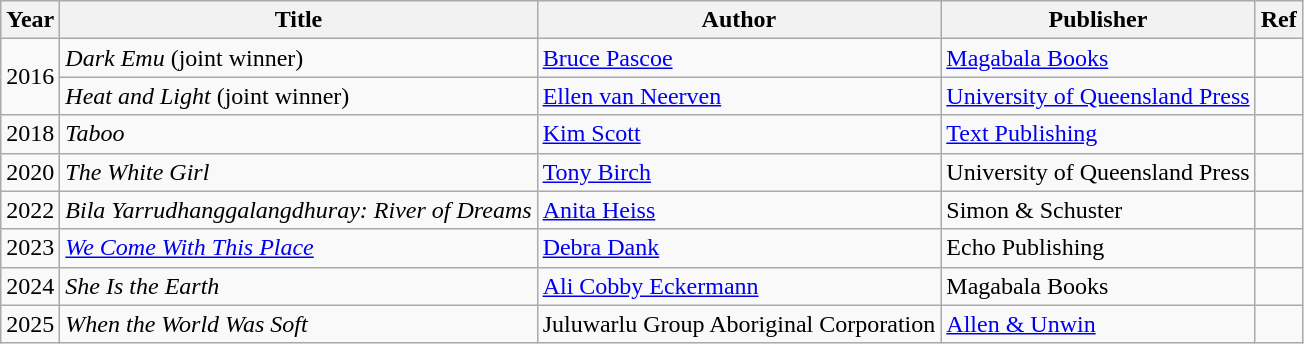<table class="wikitable">
<tr>
<th>Year</th>
<th>Title</th>
<th>Author</th>
<th>Publisher</th>
<th>Ref</th>
</tr>
<tr>
<td rowspan="2">2016</td>
<td><em>Dark Emu</em> (joint winner)</td>
<td><a href='#'>Bruce Pascoe</a></td>
<td><a href='#'>Magabala Books</a></td>
<td></td>
</tr>
<tr>
<td><em>Heat and Light</em> (joint winner)</td>
<td><a href='#'>Ellen van Neerven</a></td>
<td><a href='#'>University of Queensland Press</a></td>
<td></td>
</tr>
<tr>
<td>2018</td>
<td><em>Taboo</em></td>
<td><a href='#'>Kim Scott</a></td>
<td><a href='#'>Text Publishing</a></td>
<td></td>
</tr>
<tr>
<td>2020</td>
<td><em>The White Girl</em></td>
<td><a href='#'>Tony Birch</a></td>
<td>University of Queensland Press</td>
<td></td>
</tr>
<tr>
<td>2022</td>
<td><em>Bila Yarrudhanggalangdhuray: River of Dreams</em></td>
<td><a href='#'>Anita Heiss</a></td>
<td>Simon & Schuster</td>
<td></td>
</tr>
<tr>
<td>2023</td>
<td><em><a href='#'>We Come With This Place</a></em></td>
<td><a href='#'>Debra Dank</a></td>
<td>Echo Publishing</td>
<td></td>
</tr>
<tr>
<td>2024</td>
<td><em>She Is the Earth</em></td>
<td><a href='#'>Ali Cobby Eckermann</a></td>
<td>Magabala Books</td>
<td></td>
</tr>
<tr>
<td>2025</td>
<td><em>When the World Was Soft</em></td>
<td>Juluwarlu Group Aboriginal Corporation</td>
<td><a href='#'>Allen & Unwin</a></td>
<td></td>
</tr>
</table>
